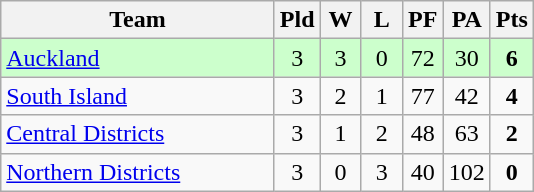<table class="wikitable" style="text-align:center;">
<tr>
<th width=175>Team</th>
<th width=20 abbr="Played">Pld</th>
<th width=20 abbr="Won">W</th>
<th width=20 abbr="Lost">L</th>
<th width=20 abbr="Points for">PF</th>
<th width=20 abbr="Points against">PA</th>
<th width=20 abbr="Points">Pts</th>
</tr>
<tr style="background: #ccffcc;">
<td style="text-align:left;"><a href='#'>Auckland</a></td>
<td>3</td>
<td>3</td>
<td>0</td>
<td>72</td>
<td>30</td>
<td><strong>6</strong></td>
</tr>
<tr>
<td style="text-align:left;"><a href='#'>South Island</a></td>
<td>3</td>
<td>2</td>
<td>1</td>
<td>77</td>
<td>42</td>
<td><strong>4</strong></td>
</tr>
<tr>
<td style="text-align:left;"><a href='#'>Central Districts</a></td>
<td>3</td>
<td>1</td>
<td>2</td>
<td>48</td>
<td>63</td>
<td><strong>2</strong></td>
</tr>
<tr>
<td style="text-align:left;"><a href='#'>Northern Districts</a></td>
<td>3</td>
<td>0</td>
<td>3</td>
<td>40</td>
<td>102</td>
<td><strong>0</strong></td>
</tr>
</table>
